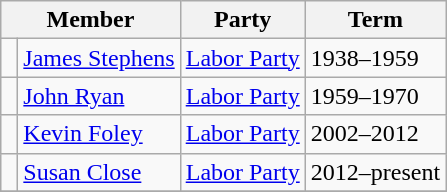<table class="wikitable">
<tr>
<th colspan="2">Member</th>
<th>Party</th>
<th>Term</th>
</tr>
<tr>
<td> </td>
<td><a href='#'>James Stephens</a></td>
<td><a href='#'>Labor Party</a></td>
<td>1938–1959</td>
</tr>
<tr>
<td> </td>
<td><a href='#'>John Ryan</a></td>
<td><a href='#'>Labor Party</a></td>
<td>1959–1970</td>
</tr>
<tr>
<td> </td>
<td><a href='#'>Kevin Foley</a></td>
<td><a href='#'>Labor Party</a></td>
<td>2002–2012</td>
</tr>
<tr>
<td> </td>
<td><a href='#'>Susan Close</a></td>
<td><a href='#'>Labor Party</a></td>
<td>2012–present</td>
</tr>
<tr>
</tr>
</table>
